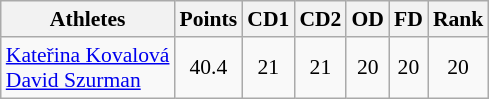<table class="wikitable" border="1" style="font-size:90%">
<tr>
<th>Athletes</th>
<th>Points</th>
<th>CD1</th>
<th>CD2</th>
<th>OD</th>
<th>FD</th>
<th>Rank</th>
</tr>
<tr align=center>
<td align=left><a href='#'>Kateřina Kovalová</a><br><a href='#'>David Szurman</a></td>
<td>40.4</td>
<td>21</td>
<td>21</td>
<td>20</td>
<td>20</td>
<td>20</td>
</tr>
</table>
